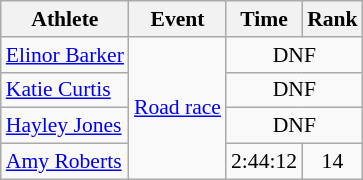<table class=wikitable style="font-size:90%;">
<tr>
<th>Athlete</th>
<th>Event</th>
<th>Time</th>
<th>Rank</th>
</tr>
<tr align=center>
<td align=left><a href='#'>Elinor Barker</a></td>
<td align=left rowspan=5><a href='#'>Road race</a></td>
<td colspan=2>DNF</td>
</tr>
<tr align=center>
<td align=left><a href='#'>Katie Curtis</a></td>
<td colspan=2>DNF</td>
</tr>
<tr align=center>
<td align=left><a href='#'>Hayley Jones</a></td>
<td colspan=2>DNF</td>
</tr>
<tr align=center>
<td align=left><a href='#'>Amy Roberts</a></td>
<td>2:44:12</td>
<td>14</td>
</tr>
</table>
